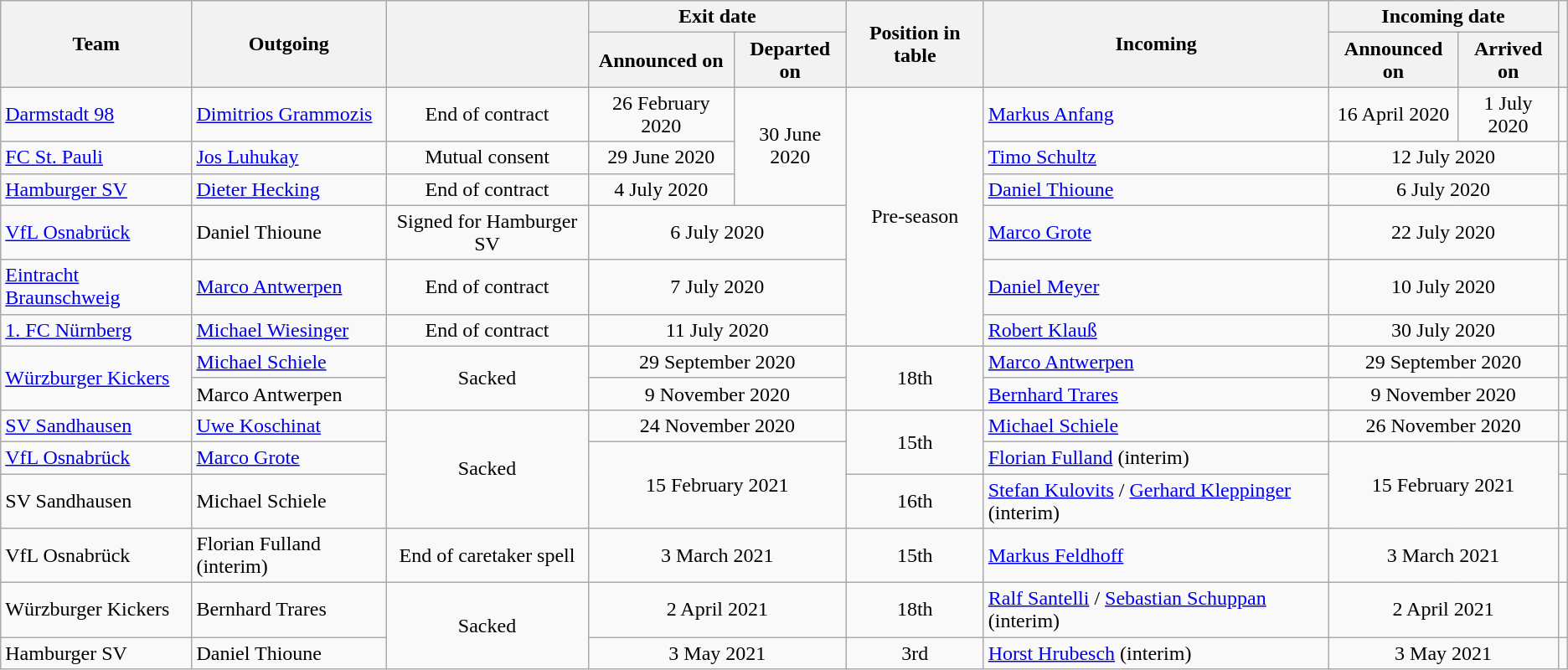<table class="wikitable" style="text-align:center">
<tr>
<th rowspan="2">Team</th>
<th rowspan="2">Outgoing</th>
<th rowspan="2"></th>
<th colspan="2">Exit date</th>
<th rowspan="2">Position in table</th>
<th rowspan="2">Incoming</th>
<th colspan="2">Incoming date</th>
<th rowspan="2"></th>
</tr>
<tr>
<th>Announced on</th>
<th>Departed on</th>
<th>Announced on</th>
<th>Arrived on</th>
</tr>
<tr>
<td align="left"><a href='#'>Darmstadt 98</a></td>
<td align="left"> <a href='#'>Dimitrios Grammozis</a></td>
<td>End of contract</td>
<td>26 February 2020</td>
<td rowspan="3">30 June 2020</td>
<td rowspan="6">Pre-season</td>
<td align="left"> <a href='#'>Markus Anfang</a></td>
<td>16 April 2020</td>
<td>1 July 2020</td>
<td></td>
</tr>
<tr>
<td align="left"><a href='#'>FC St. Pauli</a></td>
<td align="left"> <a href='#'>Jos Luhukay</a></td>
<td>Mutual consent</td>
<td>29 June 2020</td>
<td align="left"> <a href='#'>Timo Schultz</a></td>
<td colspan="2">12 July 2020</td>
<td></td>
</tr>
<tr>
<td align="left"><a href='#'>Hamburger SV</a></td>
<td align="left"> <a href='#'>Dieter Hecking</a></td>
<td>End of contract</td>
<td>4 July 2020</td>
<td align="left"> <a href='#'>Daniel Thioune</a></td>
<td colspan="2">6 July 2020</td>
<td></td>
</tr>
<tr>
<td align="left"><a href='#'>VfL Osnabrück</a></td>
<td align="left"> Daniel Thioune</td>
<td>Signed for Hamburger SV</td>
<td colspan="2">6 July 2020</td>
<td align="left"> <a href='#'>Marco Grote</a></td>
<td colspan="2">22 July 2020</td>
<td></td>
</tr>
<tr>
<td align="left"><a href='#'>Eintracht Braunschweig</a></td>
<td align="left"> <a href='#'>Marco Antwerpen</a></td>
<td>End of contract</td>
<td colspan="2">7 July 2020</td>
<td align="left"> <a href='#'>Daniel Meyer</a></td>
<td colspan="2">10 July 2020</td>
<td></td>
</tr>
<tr>
<td align="left"><a href='#'>1. FC Nürnberg</a></td>
<td align="left"> <a href='#'>Michael Wiesinger</a></td>
<td>End of contract</td>
<td colspan="2">11 July 2020</td>
<td align="left"> <a href='#'>Robert Klauß</a></td>
<td colspan="2">30 July 2020</td>
<td></td>
</tr>
<tr>
<td align="left" rowspan="2"><a href='#'>Würzburger Kickers</a></td>
<td align="left"> <a href='#'>Michael Schiele</a></td>
<td rowspan="2">Sacked</td>
<td colspan="2">29 September 2020</td>
<td rowspan="2">18th</td>
<td align="left"> <a href='#'>Marco Antwerpen</a></td>
<td colspan="2">29 September 2020</td>
<td></td>
</tr>
<tr>
<td align="left"> Marco Antwerpen</td>
<td colspan="2">9 November 2020</td>
<td align="left"> <a href='#'>Bernhard Trares</a></td>
<td colspan="2">9 November 2020</td>
<td></td>
</tr>
<tr>
<td align="left"><a href='#'>SV Sandhausen</a></td>
<td align="left"> <a href='#'>Uwe Koschinat</a></td>
<td rowspan="3">Sacked</td>
<td colspan="2">24 November 2020</td>
<td rowspan="2">15th</td>
<td align="left"> <a href='#'>Michael Schiele</a></td>
<td colspan="2">26 November 2020</td>
<td></td>
</tr>
<tr>
<td align="left"><a href='#'>VfL Osnabrück</a></td>
<td align="left"> <a href='#'>Marco Grote</a></td>
<td colspan="2" rowspan="2">15 February 2021</td>
<td align="left"> <a href='#'>Florian Fulland</a> (interim)</td>
<td colspan="2" rowspan="2">15 February 2021</td>
<td></td>
</tr>
<tr>
<td align="left">SV Sandhausen</td>
<td align="left"> Michael Schiele</td>
<td>16th</td>
<td align="left"> <a href='#'>Stefan Kulovits</a> /  <a href='#'>Gerhard Kleppinger</a> (interim)</td>
<td></td>
</tr>
<tr>
<td align="left">VfL Osnabrück</td>
<td align="left"> Florian Fulland (interim)</td>
<td>End of caretaker spell</td>
<td colspan="2">3 March 2021</td>
<td>15th</td>
<td align="left"> <a href='#'>Markus Feldhoff</a></td>
<td colspan="2">3 March 2021</td>
<td></td>
</tr>
<tr>
<td align="left">Würzburger Kickers</td>
<td align="left"> Bernhard Trares</td>
<td rowspan="2">Sacked</td>
<td colspan="2">2 April 2021</td>
<td>18th</td>
<td align="left"> <a href='#'>Ralf Santelli</a> /  <a href='#'>Sebastian Schuppan</a> (interim)</td>
<td colspan="2">2 April 2021</td>
<td></td>
</tr>
<tr>
<td align="left">Hamburger SV</td>
<td align="left"> Daniel Thioune</td>
<td colspan="2">3 May 2021</td>
<td>3rd</td>
<td align="left"> <a href='#'>Horst Hrubesch</a> (interim)</td>
<td colspan="2">3 May 2021</td>
<td></td>
</tr>
</table>
